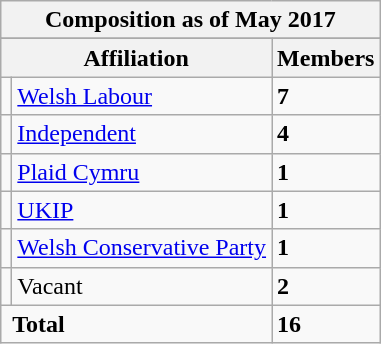<table class="wikitable">
<tr>
<th colspan="3" align="center" valign="top">Composition as of May 2017</th>
</tr>
<tr>
</tr>
<tr>
<th colspan="2" align="center" valign="top">Affiliation</th>
<th valign="top">Members</th>
</tr>
<tr>
<td></td>
<td><a href='#'>Welsh Labour</a></td>
<td><strong>7</strong></td>
</tr>
<tr>
<td></td>
<td><a href='#'>Independent</a></td>
<td><strong>4</strong></td>
</tr>
<tr>
<td></td>
<td><a href='#'>Plaid Cymru</a></td>
<td><strong>1</strong></td>
</tr>
<tr>
<td></td>
<td><a href='#'>UKIP</a></td>
<td><strong>1</strong></td>
</tr>
<tr>
<td></td>
<td><a href='#'>Welsh Conservative Party</a></td>
<td><strong>1</strong></td>
</tr>
<tr>
<td></td>
<td>Vacant</td>
<td><strong>2</strong></td>
</tr>
<tr>
<td colspan="2" rowspan="1"> <strong>Total</strong><br></td>
<td><strong>16</strong></td>
</tr>
</table>
